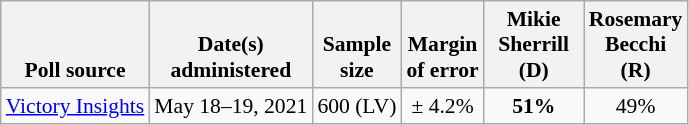<table class="wikitable" style="font-size:90%;text-align:center;">
<tr valign=bottom>
<th>Poll source</th>
<th>Date(s)<br>administered</th>
<th>Sample<br>size</th>
<th>Margin<br>of error</th>
<th style="width:60px;">Mikie<br>Sherrill<br>(D)</th>
<th style="width:60px;">Rosemary<br>Becchi<br>(R)</th>
</tr>
<tr>
<td style="text-align:left;"><a href='#'>Victory Insights</a></td>
<td>May 18–19, 2021</td>
<td>600 (LV)</td>
<td>± 4.2%</td>
<td><strong>51%</strong></td>
<td>49%</td>
</tr>
</table>
